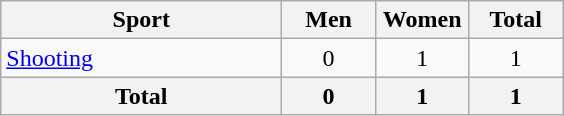<table class="wikitable sortable" style="text-align:center;">
<tr>
<th width=180>Sport</th>
<th width=55>Men</th>
<th width=55>Women</th>
<th width=55>Total</th>
</tr>
<tr>
<td align=left><a href='#'>Shooting</a></td>
<td>0</td>
<td>1</td>
<td>1</td>
</tr>
<tr>
<th>Total</th>
<th>0</th>
<th>1</th>
<th>1</th>
</tr>
</table>
